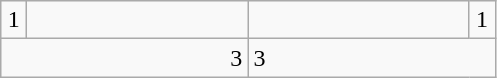<table class=wikitable>
<tr>
<td align=center width=10>1</td>
<td align="center" width="140"></td>
<td align="center" width="140"></td>
<td align="center" width="10">1</td>
</tr>
<tr>
<td colspan=2 align=right>3</td>
<td colspan="2">3</td>
</tr>
</table>
